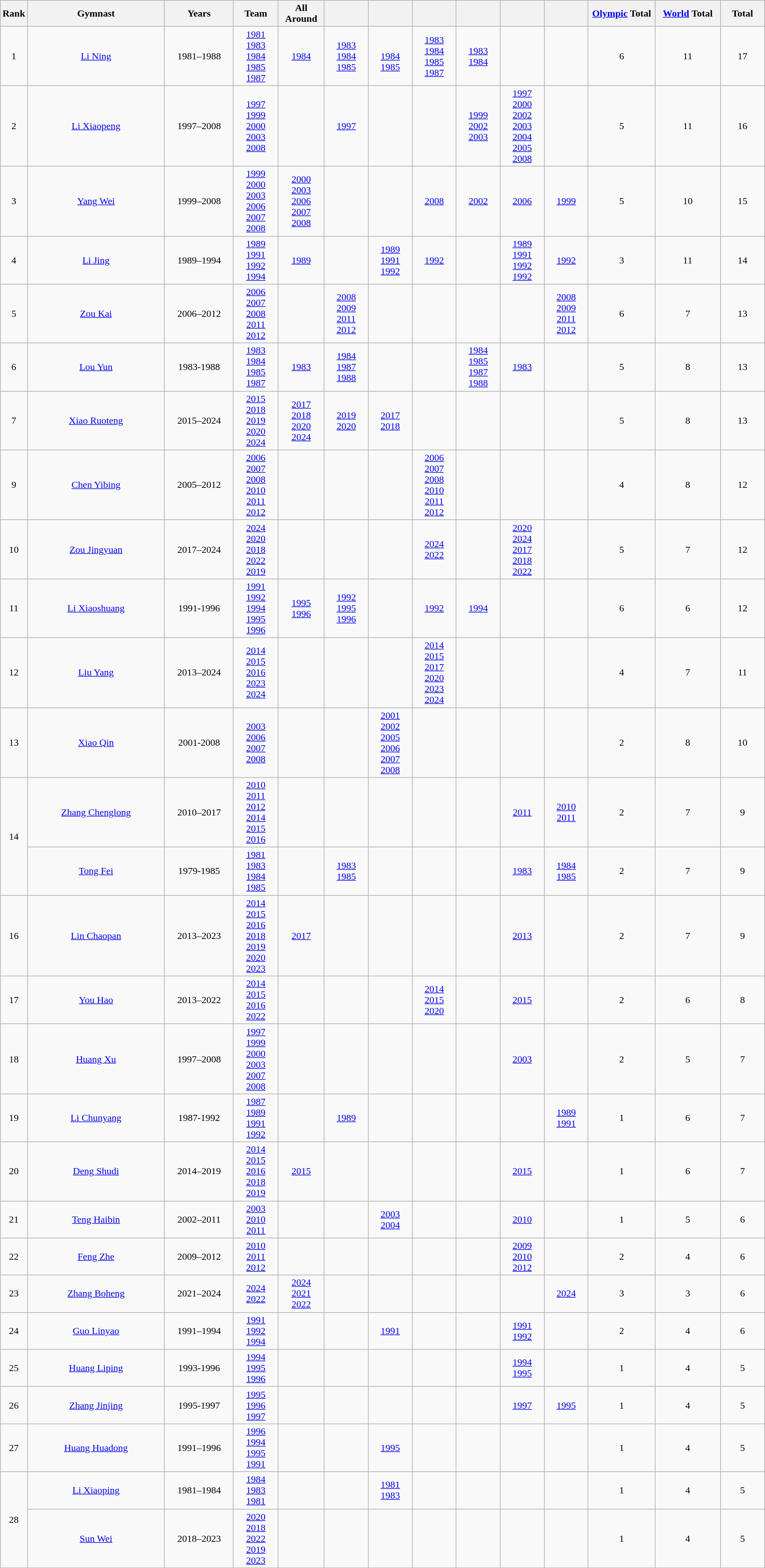<table class="wikitable sortable collapsible autocollapse plainrowheaders" width=100% style="text-align:center;">
<tr>
<th style="width:1.8em;">Rank</th>
<th class=unsortable style="width:15.5em;">Gymnast</th>
<th style="width:7.5em;">Years</th>
<th style="width:4.5em;">Team</th>
<th style="width:4.5em;">All Around</th>
<th style="width:4.5em;"></th>
<th style="width:4.5em;"></th>
<th style="width:4.5em;"></th>
<th style="width:4.5em;"></th>
<th style="width:4.5em;"></th>
<th style="width:4.5em;"></th>
<th style="width:7.0em;"><a href='#'>Olympic</a> Total</th>
<th style="width:7.0em;"><a href='#'>World</a> Total</th>
<th style="width:4.5em;">Total</th>
</tr>
<tr>
<td>1</td>
<td><a href='#'>Li Ning</a></td>
<td>1981–1988</td>
<td> <a href='#'>1981</a><br> <a href='#'>1983</a><br> <a href='#'>1984</a><br> <a href='#'>1985</a><br> <a href='#'>1987</a></td>
<td> <a href='#'>1984</a></td>
<td> <a href='#'>1983</a><br> <a href='#'>1984</a><br> <a href='#'>1985</a></td>
<td><br> <a href='#'>1984</a><br> <a href='#'>1985</a></td>
<td> <a href='#'>1983</a><br> <a href='#'>1984</a><br> <a href='#'>1985</a><br> <a href='#'>1987</a></td>
<td> <a href='#'>1983</a><br> <a href='#'>1984</a></td>
<td></td>
<td></td>
<td>6</td>
<td>11</td>
<td>17</td>
</tr>
<tr>
<td>2</td>
<td><a href='#'>Li Xiaopeng</a></td>
<td>1997–2008</td>
<td> <a href='#'>1997</a><br> <a href='#'>1999</a><br> <a href='#'>2000</a><br> <a href='#'>2003</a><br> <a href='#'>2008</a></td>
<td></td>
<td> <a href='#'>1997</a></td>
<td></td>
<td></td>
<td> <a href='#'>1999</a><br> <a href='#'>2002</a><br> <a href='#'>2003</a></td>
<td> <a href='#'>1997</a><br> <a href='#'>2000</a><br> <a href='#'>2002</a><br> <a href='#'>2003</a><br> <a href='#'>2004</a><br> <a href='#'>2005</a><br> <a href='#'>2008</a></td>
<td></td>
<td>5</td>
<td>11</td>
<td>16</td>
</tr>
<tr>
<td>3</td>
<td><a href='#'>Yang Wei</a></td>
<td>1999–2008</td>
<td> <a href='#'>1999</a><br> <a href='#'>2000</a><br> <a href='#'>2003</a><br> <a href='#'>2006</a><br> <a href='#'>2007</a><br> <a href='#'>2008</a></td>
<td> <a href='#'>2000</a><br> <a href='#'>2003</a><br> <a href='#'>2006</a><br> <a href='#'>2007</a><br> <a href='#'>2008</a></td>
<td></td>
<td></td>
<td> <a href='#'>2008</a></td>
<td> <a href='#'>2002</a></td>
<td> <a href='#'>2006</a></td>
<td> <a href='#'>1999</a></td>
<td>5</td>
<td>10</td>
<td>15</td>
</tr>
<tr>
<td>4</td>
<td><a href='#'>Li Jing</a></td>
<td>1989–1994</td>
<td> <a href='#'>1989</a><br> <a href='#'>1991</a><br> <a href='#'>1992</a><br> <a href='#'>1994</a></td>
<td> <a href='#'>1989</a></td>
<td></td>
<td> <a href='#'>1989</a><br> <a href='#'>1991</a><br> <a href='#'>1992</a></td>
<td> <a href='#'>1992</a></td>
<td></td>
<td> <a href='#'>1989</a><br> <a href='#'>1991</a><br> <a href='#'>1992</a><br> <a href='#'>1992</a></td>
<td> <a href='#'>1992</a></td>
<td>3</td>
<td>11</td>
<td>14</td>
</tr>
<tr>
<td>5</td>
<td><a href='#'>Zou Kai</a></td>
<td>2006–2012</td>
<td> <a href='#'>2006</a><br> <a href='#'>2007</a><br> <a href='#'>2008</a><br> <a href='#'>2011</a><br> <a href='#'>2012</a></td>
<td></td>
<td> <a href='#'>2008</a><br> <a href='#'>2009</a><br> <a href='#'>2011</a><br> <a href='#'>2012</a></td>
<td></td>
<td></td>
<td></td>
<td></td>
<td> <a href='#'>2008</a> <a href='#'>2009</a><br> <a href='#'>2011</a><br> <a href='#'>2012</a></td>
<td>6</td>
<td>7</td>
<td>13</td>
</tr>
<tr>
<td>6</td>
<td><a href='#'>Lou Yun</a></td>
<td>1983-1988</td>
<td> <a href='#'>1983</a><br> <a href='#'>1984</a><br> <a href='#'>1985</a><br> <a href='#'>1987</a></td>
<td> <a href='#'>1983</a></td>
<td> <a href='#'>1984</a><br> <a href='#'>1987</a><br> <a href='#'>1988</a></td>
<td></td>
<td></td>
<td> <a href='#'>1984</a><br> <a href='#'>1985</a><br> <a href='#'>1987</a><br> <a href='#'>1988</a></td>
<td> <a href='#'>1983</a></td>
<td></td>
<td>5</td>
<td>8</td>
<td>13</td>
</tr>
<tr>
<td>7</td>
<td><a href='#'>Xiao Ruoteng</a></td>
<td>2015–2024</td>
<td> <a href='#'>2015</a><br> <a href='#'>2018</a><br> <a href='#'>2019</a><br> <a href='#'>2020</a><br> <a href='#'>2024</a></td>
<td> <a href='#'>2017</a><br> <a href='#'>2018</a><br> <a href='#'>2020</a><br> <a href='#'>2024</a></td>
<td> <a href='#'>2019</a><br> <a href='#'>2020</a></td>
<td> <a href='#'>2017</a><br> <a href='#'>2018</a></td>
<td></td>
<td></td>
<td></td>
<td></td>
<td>5</td>
<td>8</td>
<td>13</td>
</tr>
<tr>
<td>9</td>
<td><a href='#'>Chen Yibing</a></td>
<td>2005–2012</td>
<td> <a href='#'>2006</a><br> <a href='#'>2007</a><br> <a href='#'>2008</a><br> <a href='#'>2010</a><br> <a href='#'>2011</a><br> <a href='#'>2012</a></td>
<td></td>
<td></td>
<td></td>
<td> <a href='#'>2006</a><br> <a href='#'>2007</a><br> <a href='#'>2008</a><br> <a href='#'>2010</a><br> <a href='#'>2011</a><br> <a href='#'>2012</a></td>
<td></td>
<td></td>
<td></td>
<td>4</td>
<td>8</td>
<td>12</td>
</tr>
<tr>
<td>10</td>
<td><a href='#'>Zou Jingyuan</a></td>
<td>2017–2024</td>
<td> <a href='#'>2024</a><br> <a href='#'>2020</a><br> <a href='#'>2018</a><br> <a href='#'>2022</a><br> <a href='#'>2019</a></td>
<td></td>
<td></td>
<td></td>
<td> <a href='#'>2024</a><br> <a href='#'>2022</a></td>
<td></td>
<td> <a href='#'>2020</a><br> <a href='#'>2024</a><br> <a href='#'>2017</a><br> <a href='#'>2018</a><br> <a href='#'>2022</a></td>
<td></td>
<td>5</td>
<td>7</td>
<td>12</td>
</tr>
<tr>
<td>11</td>
<td><a href='#'>Li Xiaoshuang</a></td>
<td>1991-1996</td>
<td> <a href='#'>1991</a><br> <a href='#'>1992</a><br> <a href='#'>1994</a><br> <a href='#'>1995</a><br> <a href='#'>1996</a></td>
<td> <a href='#'>1995</a><br> <a href='#'>1996</a></td>
<td> <a href='#'>1992</a><br> <a href='#'>1995</a><br> <a href='#'>1996</a></td>
<td></td>
<td> <a href='#'>1992</a></td>
<td> <a href='#'>1994</a></td>
<td></td>
<td></td>
<td>6</td>
<td>6</td>
<td>12</td>
</tr>
<tr>
<td>12</td>
<td><a href='#'>Liu Yang</a></td>
<td>2013–2024</td>
<td> <a href='#'>2014</a><br> <a href='#'>2015</a><br> <a href='#'>2016</a><br> <a href='#'>2023</a>  <a href='#'>2024</a></td>
<td></td>
<td></td>
<td></td>
<td> <a href='#'>2014</a><br> <a href='#'>2015</a><br> <a href='#'>2017</a><br> <a href='#'>2020</a><br> <a href='#'>2023</a> <a href='#'>2024</a></td>
<td></td>
<td></td>
<td></td>
<td>4</td>
<td>7</td>
<td>11</td>
</tr>
<tr>
<td>13</td>
<td><a href='#'>Xiao Qin</a></td>
<td>2001-2008</td>
<td> <a href='#'>2003</a><br> <a href='#'>2006</a><br> <a href='#'>2007</a><br> <a href='#'>2008</a></td>
<td></td>
<td></td>
<td> <a href='#'>2001</a><br> <a href='#'>2002</a><br> <a href='#'>2005</a><br> <a href='#'>2006</a><br> <a href='#'>2007</a><br> <a href='#'>2008</a></td>
<td></td>
<td></td>
<td></td>
<td></td>
<td>2</td>
<td>8</td>
<td>10</td>
</tr>
<tr>
<td rowspan="2">14</td>
<td><a href='#'>Zhang Chenglong</a></td>
<td>2010–2017</td>
<td> <a href='#'>2010</a><br>  <a href='#'>2011</a><br> <a href='#'>2012</a><br> <a href='#'>2014</a><br> <a href='#'>2015</a><br> <a href='#'>2016</a></td>
<td></td>
<td></td>
<td></td>
<td></td>
<td></td>
<td> <a href='#'>2011</a></td>
<td> <a href='#'>2010</a><br> <a href='#'>2011</a></td>
<td>2</td>
<td>7</td>
<td>9</td>
</tr>
<tr>
<td><a href='#'>Tong Fei</a></td>
<td>1979-1985</td>
<td> <a href='#'>1981</a><br> <a href='#'>1983</a><br> <a href='#'>1984</a><br> <a href='#'>1985</a></td>
<td></td>
<td> <a href='#'>1983</a><br> <a href='#'>1985</a></td>
<td></td>
<td></td>
<td></td>
<td> <a href='#'>1983</a></td>
<td> <a href='#'>1984</a><br> <a href='#'>1985</a></td>
<td>2</td>
<td>7</td>
<td>9</td>
</tr>
<tr>
<td>16</td>
<td><a href='#'>Lin Chaopan</a></td>
<td>2013–2023</td>
<td> <a href='#'>2014</a><br> <a href='#'>2015</a><br> <a href='#'>2016</a><br> <a href='#'>2018</a><br> <a href='#'>2019</a><br> <a href='#'>2020</a><br> <a href='#'>2023</a></td>
<td> <a href='#'>2017</a></td>
<td></td>
<td></td>
<td></td>
<td></td>
<td> <a href='#'>2013</a></td>
<td></td>
<td>2</td>
<td>7</td>
<td>9</td>
</tr>
<tr>
<td>17</td>
<td><a href='#'>You Hao</a></td>
<td>2013–2022</td>
<td> <a href='#'>2014</a><br> <a href='#'>2015</a><br> <a href='#'>2016</a><br> <a href='#'>2022</a></td>
<td></td>
<td></td>
<td></td>
<td> <a href='#'>2014</a><br> <a href='#'>2015</a><br> <a href='#'>2020</a></td>
<td></td>
<td> <a href='#'>2015</a></td>
<td></td>
<td>2</td>
<td>6</td>
<td>8</td>
</tr>
<tr>
<td>18</td>
<td><a href='#'>Huang Xu</a></td>
<td>1997–2008</td>
<td> <a href='#'>1997</a><br> <a href='#'>1999</a><br> <a href='#'>2000</a><br> <a href='#'>2003</a><br> <a href='#'>2007</a><br> <a href='#'>2008</a></td>
<td></td>
<td></td>
<td></td>
<td></td>
<td></td>
<td> <a href='#'>2003</a></td>
<td></td>
<td>2</td>
<td>5</td>
<td>7</td>
</tr>
<tr>
<td>19</td>
<td><a href='#'>Li Chunyang</a></td>
<td>1987-1992</td>
<td> <a href='#'>1987</a><br> <a href='#'>1989</a><br> <a href='#'>1991</a><br> <a href='#'>1992</a></td>
<td></td>
<td> <a href='#'>1989</a></td>
<td></td>
<td></td>
<td></td>
<td></td>
<td> <a href='#'>1989</a><br> <a href='#'>1991</a></td>
<td>1</td>
<td>6</td>
<td>7</td>
</tr>
<tr>
<td>20</td>
<td><a href='#'>Deng Shudi</a></td>
<td>2014–2019</td>
<td> <a href='#'>2014</a><br> <a href='#'>2015</a><br> <a href='#'>2016</a><br> <a href='#'>2018</a><br> <a href='#'>2019</a></td>
<td> <a href='#'>2015</a></td>
<td></td>
<td></td>
<td></td>
<td></td>
<td> <a href='#'>2015</a></td>
<td></td>
<td>1</td>
<td>6</td>
<td>7</td>
</tr>
<tr>
<td>21</td>
<td><a href='#'>Teng Haibin</a></td>
<td>2002–2011</td>
<td> <a href='#'>2003</a><br> <a href='#'>2010</a><br> <a href='#'>2011</a></td>
<td></td>
<td></td>
<td> <a href='#'>2003</a><br> <a href='#'>2004</a></td>
<td></td>
<td></td>
<td> <a href='#'>2010</a></td>
<td></td>
<td>1</td>
<td>5</td>
<td>6</td>
</tr>
<tr>
<td>22</td>
<td><a href='#'>Feng Zhe</a></td>
<td>2009–2012</td>
<td> <a href='#'>2010</a><br> <a href='#'>2011</a><br> <a href='#'>2012</a></td>
<td></td>
<td></td>
<td></td>
<td></td>
<td></td>
<td> <a href='#'>2009</a><br> <a href='#'>2010</a><br> <a href='#'>2012</a></td>
<td></td>
<td>2</td>
<td>4</td>
<td>6</td>
</tr>
<tr>
<td>23</td>
<td><a href='#'>Zhang Boheng</a></td>
<td>2021–2024</td>
<td> <a href='#'>2024</a><br> <a href='#'>2022</a></td>
<td> <a href='#'>2024</a><br> <a href='#'>2021</a><br> <a href='#'>2022</a></td>
<td></td>
<td></td>
<td></td>
<td></td>
<td></td>
<td> <a href='#'>2024</a></td>
<td>3</td>
<td>3</td>
<td>6</td>
</tr>
<tr>
<td>24</td>
<td><a href='#'>Guo Linyao</a></td>
<td>1991–1994</td>
<td> <a href='#'>1991</a><br> <a href='#'>1992</a><br> <a href='#'>1994</a></td>
<td></td>
<td></td>
<td> <a href='#'>1991</a></td>
<td></td>
<td></td>
<td> <a href='#'>1991</a><br> <a href='#'>1992</a></td>
<td></td>
<td>2</td>
<td>4</td>
<td>6</td>
</tr>
<tr>
<td>25</td>
<td><a href='#'>Huang Liping</a></td>
<td>1993-1996</td>
<td> <a href='#'>1994</a><br> <a href='#'>1995</a><br> <a href='#'>1996</a></td>
<td></td>
<td></td>
<td></td>
<td></td>
<td></td>
<td> <a href='#'>1994</a><br> <a href='#'>1995</a></td>
<td></td>
<td>1</td>
<td>4</td>
<td>5</td>
</tr>
<tr>
<td>26</td>
<td><a href='#'>Zhang Jinjing</a></td>
<td>1995-1997</td>
<td> <a href='#'>1995</a><br> <a href='#'>1996</a><br> <a href='#'>1997</a></td>
<td></td>
<td></td>
<td></td>
<td></td>
<td></td>
<td> <a href='#'>1997</a></td>
<td> <a href='#'>1995</a></td>
<td>1</td>
<td>4</td>
<td>5</td>
</tr>
<tr>
<td>27</td>
<td><a href='#'>Huang Huadong</a></td>
<td>1991–1996</td>
<td> <a href='#'>1996</a><br> <a href='#'>1994</a><br> <a href='#'>1995</a><br> <a href='#'>1991</a></td>
<td></td>
<td></td>
<td> <a href='#'>1995</a></td>
<td></td>
<td></td>
<td></td>
<td></td>
<td>1</td>
<td>4</td>
<td>5</td>
</tr>
<tr>
<td rowspan="2">28</td>
<td><a href='#'>Li Xiaoping</a></td>
<td>1981–1984</td>
<td> <a href='#'>1984</a><br> <a href='#'>1983</a><br> <a href='#'>1981</a></td>
<td></td>
<td></td>
<td> <a href='#'>1981</a><br> <a href='#'>1983</a></td>
<td></td>
<td></td>
<td></td>
<td></td>
<td>1</td>
<td>4</td>
<td>5</td>
</tr>
<tr>
<td><a href='#'>Sun Wei</a></td>
<td>2018–2023</td>
<td> <a href='#'>2020</a><br> <a href='#'>2018</a><br> <a href='#'>2022</a><br> <a href='#'>2019</a><br> <a href='#'>2023</a></td>
<td></td>
<td></td>
<td></td>
<td></td>
<td></td>
<td></td>
<td></td>
<td>1</td>
<td>4</td>
<td>5</td>
</tr>
</table>
